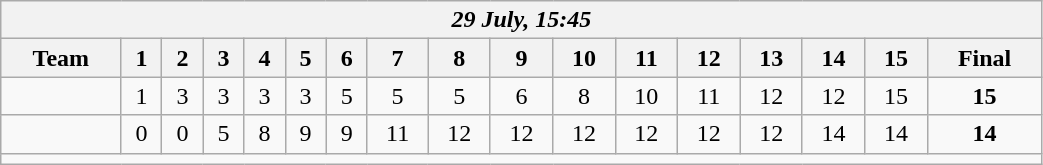<table class=wikitable style="text-align:center; width: 55%">
<tr>
<th colspan=17><em>29 July, 15:45</em></th>
</tr>
<tr>
<th>Team</th>
<th>1</th>
<th>2</th>
<th>3</th>
<th>4</th>
<th>5</th>
<th>6</th>
<th>7</th>
<th>8</th>
<th>9</th>
<th>10</th>
<th>11</th>
<th>12</th>
<th>13</th>
<th>14</th>
<th>15</th>
<th>Final</th>
</tr>
<tr>
<td align=left><strong></strong></td>
<td>1</td>
<td>3</td>
<td>3</td>
<td>3</td>
<td>3</td>
<td>5</td>
<td>5</td>
<td>5</td>
<td>6</td>
<td>8</td>
<td>10</td>
<td>11</td>
<td>12</td>
<td>12</td>
<td>15</td>
<td><strong>15</strong></td>
</tr>
<tr>
<td align=left></td>
<td>0</td>
<td>0</td>
<td>5</td>
<td>8</td>
<td>9</td>
<td>9</td>
<td>11</td>
<td>12</td>
<td>12</td>
<td>12</td>
<td>12</td>
<td>12</td>
<td>12</td>
<td>14</td>
<td>14</td>
<td><strong>14</strong></td>
</tr>
<tr>
<td colspan=17></td>
</tr>
</table>
